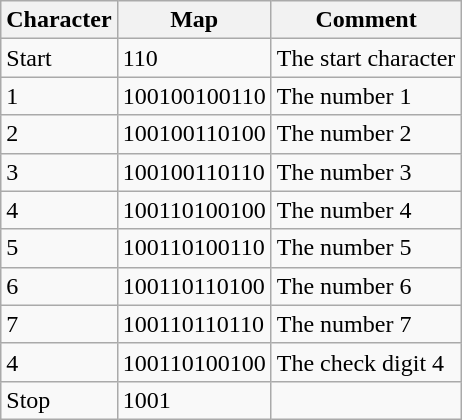<table class="wikitable">
<tr>
<th>Character</th>
<th>Map</th>
<th>Comment</th>
</tr>
<tr>
<td>Start</td>
<td>110</td>
<td>The start character</td>
</tr>
<tr>
<td>1</td>
<td>100100100110</td>
<td>The number 1</td>
</tr>
<tr>
<td>2</td>
<td>100100110100</td>
<td>The number 2</td>
</tr>
<tr>
<td>3</td>
<td>100100110110</td>
<td>The number 3</td>
</tr>
<tr>
<td>4</td>
<td>100110100100</td>
<td>The number 4</td>
</tr>
<tr>
<td>5</td>
<td>100110100110</td>
<td>The number 5</td>
</tr>
<tr>
<td>6</td>
<td>100110110100</td>
<td>The number 6</td>
</tr>
<tr>
<td>7</td>
<td>100110110110</td>
<td>The number 7</td>
</tr>
<tr>
<td>4</td>
<td>100110100100</td>
<td>The check digit 4</td>
</tr>
<tr>
<td>Stop</td>
<td>1001</td>
</tr>
</table>
